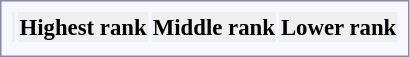<table style="border:1px solid #8888aa; background-color:#f7f8ff; padding:5px; font-size:95%; margin: 0px 12px 12px 0px;">
<tr style="background:#efefef;">
<th colspan=3></th>
<th colspan=8>Highest rank</th>
<th colspan=6>Middle rank</th>
<th colspan=8>Lower rank</th>
</tr>
<tr style="text-align:center;">
</tr>
</table>
